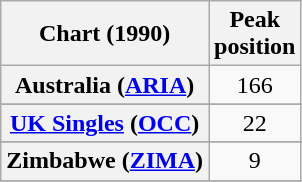<table class="wikitable sortable plainrowheaders" style="text-align:center">
<tr>
<th>Chart (1990)</th>
<th>Peak<br>position</th>
</tr>
<tr>
<th scope="row">Australia (<a href='#'>ARIA</a>)</th>
<td>166</td>
</tr>
<tr>
</tr>
<tr>
</tr>
<tr>
<th scope="row"><a href='#'>UK Singles</a> (<a href='#'>OCC</a>)</th>
<td>22</td>
</tr>
<tr>
</tr>
<tr>
</tr>
<tr>
<th scope="row">Zimbabwe (<a href='#'>ZIMA</a>)</th>
<td>9</td>
</tr>
<tr>
</tr>
</table>
